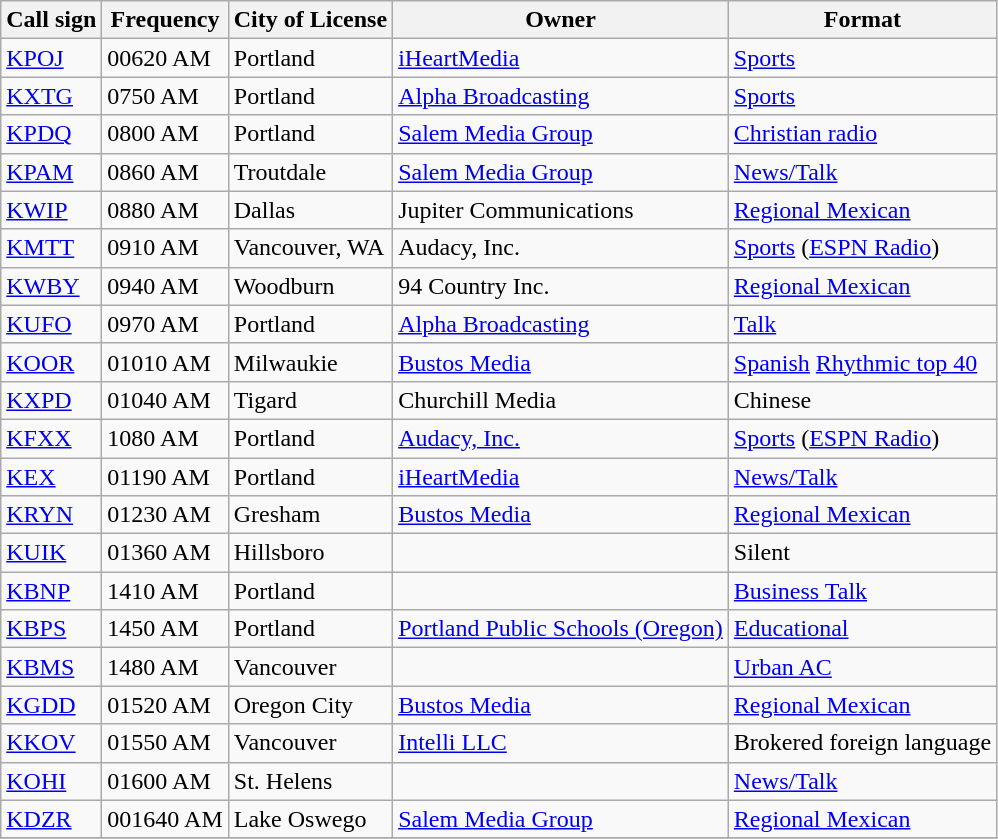<table class="wikitable sortable">
<tr>
<th>Call sign</th>
<th>Frequency</th>
<th>City of License </th>
<th>Owner</th>
<th>Format </th>
</tr>
<tr>
<td><a href='#'>KPOJ</a></td>
<td><span>00</span>620 AM</td>
<td>Portland</td>
<td><a href='#'>iHeartMedia</a></td>
<td><a href='#'>Sports</a></td>
</tr>
<tr>
<td><a href='#'>KXTG</a></td>
<td><span>0</span>750 AM</td>
<td>Portland</td>
<td><a href='#'>Alpha Broadcasting</a></td>
<td><a href='#'>Sports</a></td>
</tr>
<tr>
<td><a href='#'>KPDQ</a></td>
<td><span>0</span>800 AM</td>
<td>Portland</td>
<td><a href='#'>Salem Media Group</a></td>
<td><a href='#'>Christian radio</a></td>
</tr>
<tr>
<td><a href='#'>KPAM</a></td>
<td><span>0</span>860 AM</td>
<td>Troutdale</td>
<td><a href='#'>Salem Media Group</a></td>
<td><a href='#'>News/Talk</a></td>
</tr>
<tr>
<td><a href='#'>KWIP</a></td>
<td><span>0</span>880 AM</td>
<td>Dallas</td>
<td>Jupiter Communications</td>
<td><a href='#'>Regional Mexican</a></td>
</tr>
<tr>
<td><a href='#'>KMTT</a></td>
<td><span>0</span>910 AM</td>
<td>Vancouver, WA</td>
<td>Audacy, Inc.</td>
<td><a href='#'>Sports</a> (<a href='#'>ESPN Radio</a>)</td>
</tr>
<tr>
<td><a href='#'>KWBY</a></td>
<td><span>0</span>940 AM</td>
<td>Woodburn</td>
<td>94 Country Inc.</td>
<td><a href='#'>Regional Mexican</a></td>
</tr>
<tr>
<td><a href='#'>KUFO</a></td>
<td><span>0</span>970 AM</td>
<td>Portland</td>
<td><a href='#'>Alpha Broadcasting</a></td>
<td><a href='#'>Talk</a></td>
</tr>
<tr>
<td><a href='#'>KOOR</a></td>
<td><span>0</span>1010 AM</td>
<td>Milwaukie</td>
<td><a href='#'>Bustos Media</a></td>
<td><a href='#'>Spanish</a> <a href='#'>Rhythmic top 40</a></td>
</tr>
<tr>
<td><a href='#'>KXPD</a></td>
<td><span>0</span>1040 AM</td>
<td>Tigard</td>
<td>Churchill Media</td>
<td>Chinese</td>
</tr>
<tr>
<td><a href='#'>KFXX</a></td>
<td>1080 AM</td>
<td>Portland</td>
<td><a href='#'>Audacy, Inc.</a></td>
<td><a href='#'>Sports</a> (<a href='#'>ESPN Radio</a>)</td>
</tr>
<tr>
<td><a href='#'>KEX</a></td>
<td><span>0</span>1190 AM</td>
<td>Portland</td>
<td><a href='#'>iHeartMedia</a></td>
<td><a href='#'>News/Talk</a></td>
</tr>
<tr>
<td><a href='#'>KRYN</a></td>
<td><span>0</span>1230 AM</td>
<td>Gresham</td>
<td><a href='#'>Bustos Media</a></td>
<td><a href='#'>Regional Mexican</a></td>
</tr>
<tr>
<td><a href='#'>KUIK</a></td>
<td><span>0</span>1360 AM</td>
<td>Hillsboro</td>
<td></td>
<td>Silent</td>
</tr>
<tr>
<td><a href='#'>KBNP</a></td>
<td>1410 AM</td>
<td>Portland</td>
<td></td>
<td><a href='#'>Business Talk</a></td>
</tr>
<tr>
<td><a href='#'>KBPS</a></td>
<td>1450 AM</td>
<td>Portland</td>
<td><a href='#'>Portland Public Schools (Oregon)</a></td>
<td><a href='#'>Educational</a></td>
</tr>
<tr>
<td><a href='#'>KBMS</a></td>
<td>1480 AM</td>
<td>Vancouver</td>
<td></td>
<td><a href='#'>Urban AC</a></td>
</tr>
<tr>
<td><a href='#'>KGDD</a></td>
<td><span>0</span>1520 AM</td>
<td>Oregon City</td>
<td><a href='#'>Bustos Media</a></td>
<td><a href='#'>Regional Mexican</a></td>
</tr>
<tr>
<td><a href='#'>KKOV</a></td>
<td><span>0</span>1550 AM</td>
<td>Vancouver</td>
<td><a href='#'>Intelli LLC</a></td>
<td>Brokered foreign language</td>
</tr>
<tr>
<td><a href='#'>KOHI</a></td>
<td><span>0</span>1600 AM</td>
<td>St. Helens</td>
<td></td>
<td><a href='#'>News/Talk</a></td>
</tr>
<tr>
<td><a href='#'>KDZR</a></td>
<td><span>00</span>1640 AM</td>
<td>Lake Oswego</td>
<td><a href='#'>Salem Media Group</a></td>
<td><a href='#'>Regional Mexican</a></td>
</tr>
<tr>
</tr>
</table>
